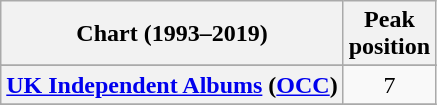<table class="wikitable sortable plainrowheaders" style="text-align:center;" border="1">
<tr>
<th scope="col">Chart (1993–2019)</th>
<th scope="col">Peak<br>position</th>
</tr>
<tr>
</tr>
<tr>
</tr>
<tr>
<th scope="row"><a href='#'>UK Independent Albums</a> (<a href='#'>OCC</a>)</th>
<td>7</td>
</tr>
<tr>
</tr>
</table>
